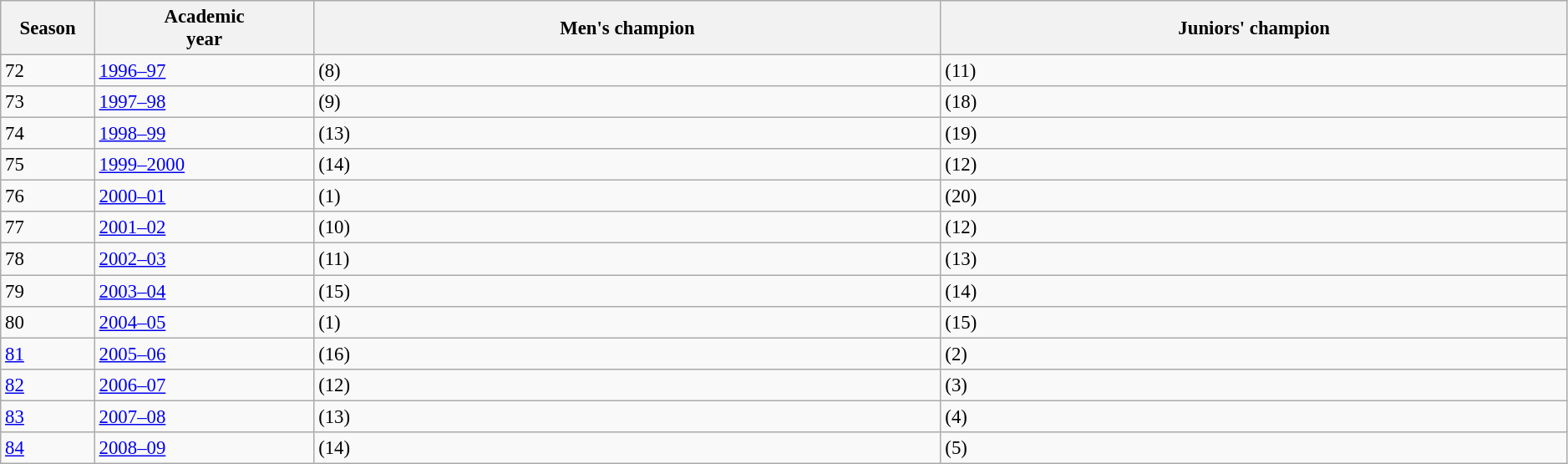<table class="wikitable" width=99% style="font-size:95%;">
<tr>
<th width="6%">Season</th>
<th width="14%">Academic<br>year</th>
<th width="40%">Men's champion</th>
<th width="40%">Juniors' champion</th>
</tr>
<tr>
<td>72</td>
<td><a href='#'>1996–97</a></td>
<td> (8)</td>
<td> (11)</td>
</tr>
<tr>
<td>73</td>
<td><a href='#'>1997–98</a></td>
<td> (9)</td>
<td> (18)</td>
</tr>
<tr>
<td>74</td>
<td><a href='#'>1998–99</a></td>
<td> (13)</td>
<td> (19)</td>
</tr>
<tr>
<td>75</td>
<td><a href='#'>1999–2000</a></td>
<td> (14)</td>
<td> (12)</td>
</tr>
<tr>
<td>76</td>
<td><a href='#'>2000–01</a></td>
<td> (1)</td>
<td> (20)</td>
</tr>
<tr>
<td>77</td>
<td><a href='#'>2001–02</a></td>
<td> (10)</td>
<td> (12)</td>
</tr>
<tr>
<td>78</td>
<td><a href='#'>2002–03</a></td>
<td> (11)</td>
<td> (13)</td>
</tr>
<tr>
<td>79</td>
<td><a href='#'>2003–04</a></td>
<td> (15)</td>
<td> (14)</td>
</tr>
<tr>
<td>80</td>
<td><a href='#'>2004–05</a></td>
<td> (1)</td>
<td> (15)</td>
</tr>
<tr>
<td><a href='#'>81</a></td>
<td><a href='#'>2005–06</a></td>
<td> (16)</td>
<td> (2)</td>
</tr>
<tr>
<td><a href='#'>82</a></td>
<td><a href='#'>2006–07</a></td>
<td> (12)</td>
<td> (3)</td>
</tr>
<tr>
<td><a href='#'>83</a></td>
<td><a href='#'>2007–08</a></td>
<td> (13)</td>
<td> (4)</td>
</tr>
<tr>
<td><a href='#'>84</a></td>
<td><a href='#'>2008–09</a></td>
<td> (14)</td>
<td> (5)</td>
</tr>
</table>
